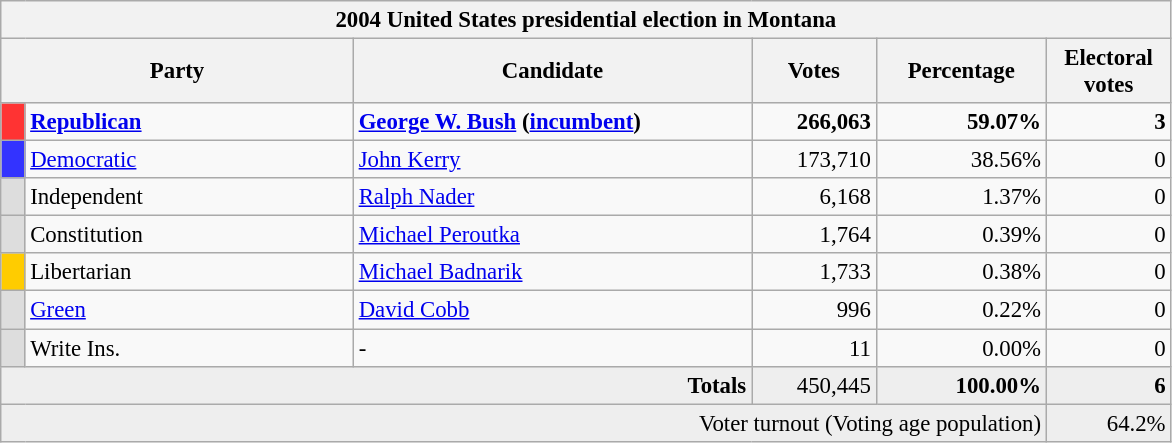<table class="wikitable" style="font-size: 95%;">
<tr>
<th colspan="6">2004 United States presidential election in Montana</th>
</tr>
<tr>
<th colspan="2" style="width: 15em">Party</th>
<th style="width: 17em">Candidate</th>
<th style="width: 5em">Votes</th>
<th style="width: 7em">Percentage</th>
<th style="width: 5em">Electoral votes</th>
</tr>
<tr>
<th style="background:#f33; width:3px;"></th>
<td style="width: 130px"><strong><a href='#'>Republican</a></strong></td>
<td><strong><a href='#'>George W. Bush</a> (<a href='#'>incumbent</a>)</strong></td>
<td style="text-align:right;"><strong>266,063</strong></td>
<td style="text-align:right;"><strong>59.07%</strong></td>
<td style="text-align:right;"><strong>3</strong></td>
</tr>
<tr>
<th style="background:#33f; width:3px;"></th>
<td style="width: 130px"><a href='#'>Democratic</a></td>
<td><a href='#'>John Kerry</a></td>
<td style="text-align:right;">173,710</td>
<td style="text-align:right;">38.56%</td>
<td style="text-align:right;">0</td>
</tr>
<tr>
<th style="background:#ddd; width:3px;"></th>
<td style="width: 130px">Independent</td>
<td><a href='#'>Ralph Nader</a></td>
<td style="text-align:right;">6,168</td>
<td style="text-align:right;">1.37%</td>
<td style="text-align:right;">0</td>
</tr>
<tr>
<th style="background:#ddd; width:3px;"></th>
<td style="width: 130px">Constitution</td>
<td><a href='#'>Michael Peroutka</a></td>
<td style="text-align:right;">1,764</td>
<td style="text-align:right;">0.39%</td>
<td style="text-align:right;">0</td>
</tr>
<tr>
<th style="background:#fc0; width:3px;"></th>
<td style="width: 130px">Libertarian</td>
<td><a href='#'>Michael Badnarik</a></td>
<td style="text-align:right;">1,733</td>
<td style="text-align:right;">0.38%</td>
<td style="text-align:right;">0</td>
</tr>
<tr>
<th style="background:#ddd; width:3px;"></th>
<td style="width: 130px"><a href='#'>Green</a></td>
<td><a href='#'>David Cobb</a></td>
<td style="text-align:right;">996</td>
<td style="text-align:right;">0.22%</td>
<td style="text-align:right;">0</td>
</tr>
<tr>
<th style="background:#ddd; width:3px;"></th>
<td style="width: 130px">Write Ins.</td>
<td>-</td>
<td style="text-align:right;">11</td>
<td style="text-align:right;">0.00%</td>
<td style="text-align:right;">0</td>
</tr>
<tr style="background:#eee; text-align:right;">
<td colspan="3"><strong>Totals</strong></td>
<td>450,445</td>
<td><strong>100.00%</strong></td>
<td><strong>6</strong></td>
</tr>
<tr style="background:#eee; text-align:right;">
<td colspan="5">Voter turnout (Voting age population)</td>
<td>64.2%</td>
</tr>
</table>
